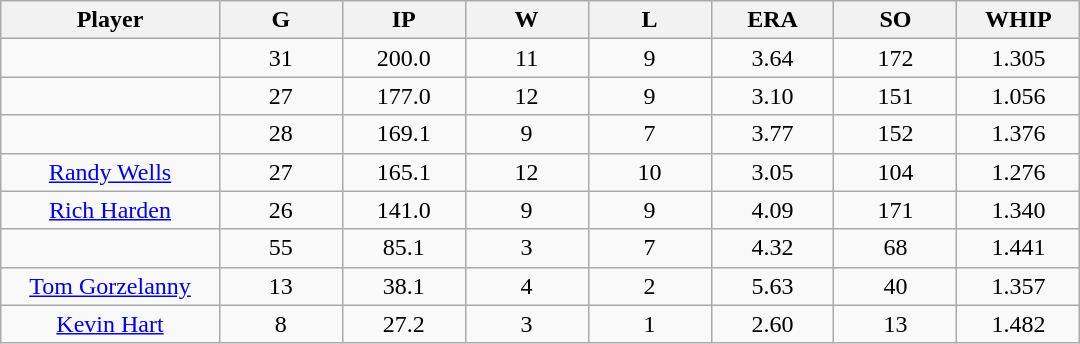<table class="wikitable sortable">
<tr>
<th bgcolor="#DDDDFF" width="16%">Player</th>
<th bgcolor="#DDDDFF" width="9%">G</th>
<th bgcolor="#DDDDFF" width="9%">IP</th>
<th bgcolor="#DDDDFF" width="9%">W</th>
<th bgcolor="#DDDDFF" width="9%">L</th>
<th bgcolor="#DDDDFF" width="9%">ERA</th>
<th bgcolor="#DDDDFF" width="9%">SO</th>
<th bgcolor="#DDDDFF" width="9%">WHIP</th>
</tr>
<tr align="center">
<td></td>
<td>31</td>
<td>200.0</td>
<td>11</td>
<td>9</td>
<td>3.64</td>
<td>172</td>
<td>1.305</td>
</tr>
<tr align="center">
<td></td>
<td>27</td>
<td>177.0</td>
<td>12</td>
<td>9</td>
<td>3.10</td>
<td>151</td>
<td>1.056</td>
</tr>
<tr align="center">
<td></td>
<td>28</td>
<td>169.1</td>
<td>9</td>
<td>7</td>
<td>3.77</td>
<td>152</td>
<td>1.376</td>
</tr>
<tr align="center">
<td><a href='#'>Randy Wells</a></td>
<td>27</td>
<td>165.1</td>
<td>12</td>
<td>10</td>
<td>3.05</td>
<td>104</td>
<td>1.276</td>
</tr>
<tr align=center>
<td><a href='#'>Rich Harden</a></td>
<td>26</td>
<td>141.0</td>
<td>9</td>
<td>9</td>
<td>4.09</td>
<td>171</td>
<td>1.340</td>
</tr>
<tr align=center>
<td></td>
<td>55</td>
<td>85.1</td>
<td>3</td>
<td>7</td>
<td>4.32</td>
<td>68</td>
<td>1.441</td>
</tr>
<tr align="center">
<td><a href='#'>Tom Gorzelanny</a></td>
<td>13</td>
<td>38.1</td>
<td>4</td>
<td>2</td>
<td>5.63</td>
<td>40</td>
<td>1.357</td>
</tr>
<tr align=center>
<td><a href='#'>Kevin Hart</a></td>
<td>8</td>
<td>27.2</td>
<td>3</td>
<td>1</td>
<td>2.60</td>
<td>13</td>
<td>1.482</td>
</tr>
</table>
